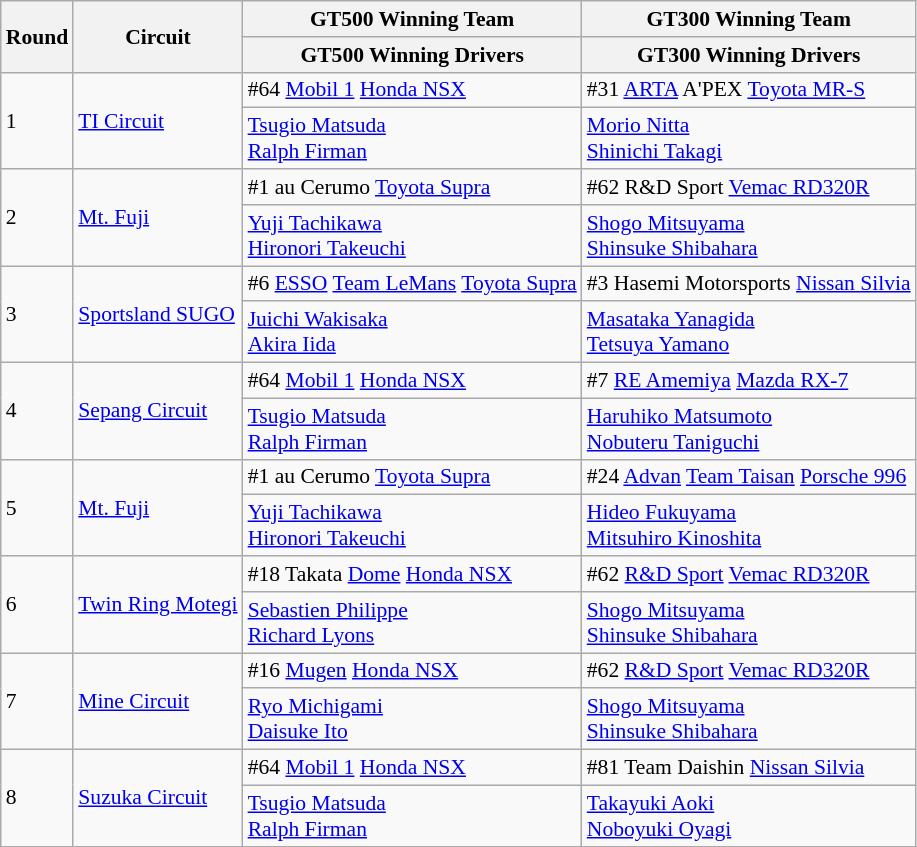<table class="wikitable" style="font-size: 90%;">
<tr>
<th rowspan=2>Round</th>
<th rowspan=2>Circuit</th>
<th>GT500 Winning Team</th>
<th>GT300 Winning Team</th>
</tr>
<tr>
<th>GT500 Winning Drivers</th>
<th>GT300 Winning Drivers</th>
</tr>
<tr>
<td rowspan=2>1</td>
<td rowspan=2><a href='#'>TI Circuit</a></td>
<td>#64 <a href='#'>Mobil 1</a> <a href='#'>Honda NSX</a></td>
<td>#31 <a href='#'>ARTA</a> A'PEX <a href='#'>Toyota MR-S</a></td>
</tr>
<tr>
<td> <a href='#'>Tsugio Matsuda</a><br> <a href='#'>Ralph Firman</a></td>
<td> <a href='#'>Morio Nitta</a><br> <a href='#'>Shinichi Takagi</a></td>
</tr>
<tr>
<td rowspan=2>2</td>
<td rowspan=2><a href='#'>Mt. Fuji</a></td>
<td>#1 au Cerumo <a href='#'>Toyota Supra</a></td>
<td>#62 R&D Sport <a href='#'>Vemac RD320R</a></td>
</tr>
<tr>
<td> <a href='#'>Yuji Tachikawa</a><br> <a href='#'>Hironori Takeuchi</a></td>
<td> <a href='#'>Shogo Mitsuyama</a><br> <a href='#'>Shinsuke Shibahara</a></td>
</tr>
<tr>
<td rowspan=2>3</td>
<td rowspan=2><a href='#'>Sportsland SUGO</a></td>
<td>#6 <a href='#'>ESSO</a> <a href='#'>Team LeMans</a> <a href='#'>Toyota Supra</a></td>
<td>#3 Hasemi Motorsports <a href='#'>Nissan Silvia</a></td>
</tr>
<tr>
<td> <a href='#'>Juichi Wakisaka</a><br> <a href='#'>Akira Iida</a></td>
<td> <a href='#'>Masataka Yanagida</a><br> <a href='#'>Tetsuya Yamano</a></td>
</tr>
<tr>
<td rowspan=2>4</td>
<td rowspan=2><a href='#'>Sepang Circuit</a></td>
<td>#64 <a href='#'>Mobil 1</a> <a href='#'>Honda NSX</a></td>
<td>#7 <a href='#'>RE Amemiya</a> <a href='#'>Mazda RX-7</a></td>
</tr>
<tr>
<td> <a href='#'>Tsugio Matsuda</a><br> <a href='#'>Ralph Firman</a></td>
<td> <a href='#'>Haruhiko Matsumoto</a><br> <a href='#'>Nobuteru Taniguchi</a></td>
</tr>
<tr>
<td rowspan=2>5</td>
<td rowspan=2><a href='#'>Mt. Fuji</a></td>
<td>#1 au Cerumo <a href='#'>Toyota Supra</a></td>
<td>#24 <a href='#'>Advan</a> <a href='#'>Team Taisan</a> <a href='#'>Porsche 996</a></td>
</tr>
<tr>
<td> <a href='#'>Yuji Tachikawa</a><br> <a href='#'>Hironori Takeuchi</a></td>
<td> <a href='#'>Hideo Fukuyama</a><br> <a href='#'>Mitsuhiro Kinoshita</a></td>
</tr>
<tr>
<td rowspan=2>6</td>
<td rowspan=2><a href='#'>Twin Ring Motegi</a></td>
<td>#18 Takata <a href='#'>Dome</a> <a href='#'>Honda NSX</a></td>
<td>#62 <a href='#'>R&D Sport</a> <a href='#'>Vemac RD320R</a></td>
</tr>
<tr>
<td> <a href='#'>Sebastien Philippe</a><br> <a href='#'>Richard Lyons</a></td>
<td> <a href='#'>Shogo Mitsuyama</a><br> <a href='#'>Shinsuke Shibahara</a></td>
</tr>
<tr>
<td rowspan=2>7</td>
<td rowspan=2><a href='#'>Mine Circuit</a></td>
<td>#16 <a href='#'>Mugen</a> <a href='#'>Honda NSX</a></td>
<td>#62 <a href='#'>R&D Sport</a> <a href='#'>Vemac RD320R</a></td>
</tr>
<tr>
<td> <a href='#'>Ryo Michigami</a><br> <a href='#'>Daisuke Ito</a></td>
<td> <a href='#'>Shogo Mitsuyama</a><br> <a href='#'>Shinsuke Shibahara</a></td>
</tr>
<tr>
<td rowspan=2>8</td>
<td rowspan=2><a href='#'>Suzuka Circuit</a></td>
<td>#64 <a href='#'>Mobil 1</a> <a href='#'>Honda NSX</a></td>
<td>#81 Team Daishin <a href='#'>Nissan Silvia</a></td>
</tr>
<tr>
<td> <a href='#'>Tsugio Matsuda</a><br> <a href='#'>Ralph Firman</a></td>
<td> <a href='#'>Takayuki Aoki</a><br> <a href='#'>Noboyuki Oyagi</a></td>
</tr>
</table>
